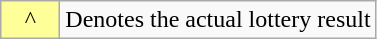<table class="wikitable">
<tr>
<td style="background:#ff9; width:2em; text-align:center;">^</td>
<td style="text-align:left">Denotes the actual lottery result</td>
</tr>
</table>
